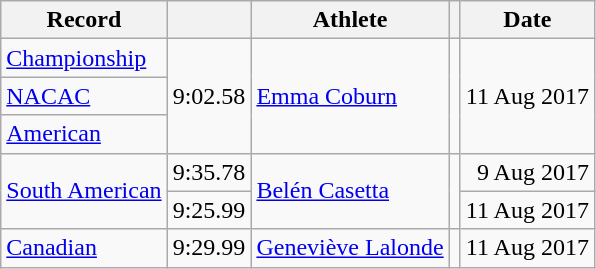<table class="wikitable">
<tr>
<th>Record</th>
<th></th>
<th>Athlete</th>
<th></th>
<th>Date</th>
</tr>
<tr>
<td><a href='#'>Championship</a></td>
<td rowspan=3>9:02.58</td>
<td rowspan=3><a href='#'>Emma Coburn</a></td>
<td rowspan=3></td>
<td rowspan=3 align=right>11 Aug 2017</td>
</tr>
<tr>
<td><a href='#'>NACAC</a></td>
</tr>
<tr>
<td><a href='#'>American</a></td>
</tr>
<tr>
<td rowspan=2><a href='#'>South American</a></td>
<td>9:35.78</td>
<td rowspan=2><a href='#'>Belén Casetta</a></td>
<td rowspan=2></td>
<td align=right>9 Aug 2017</td>
</tr>
<tr>
<td>9:25.99</td>
<td align=right>11 Aug 2017</td>
</tr>
<tr>
<td rowspan=2><a href='#'>Canadian</a></td>
<td>9:29.99</td>
<td rowspan=2><a href='#'>Geneviève Lalonde</a></td>
<td rowspan=2></td>
<td align=right>11 Aug 2017</td>
</tr>
</table>
